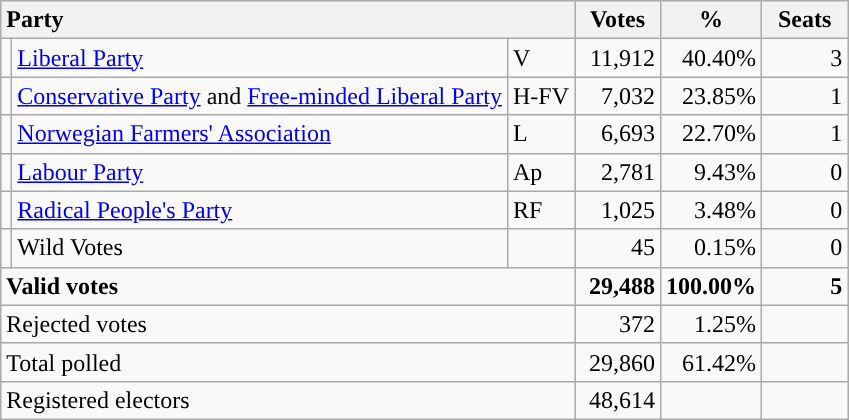<table class="wikitable" border="1" style="text-align:right;">
<tr>
<th style="text-align:left;" colspan=3>Party</th>
<th align=center width="50">Votes</th>
<th align=center width="50">%</th>
<th align=center width="50">Seats</th>
</tr>
<tr>
<td style="color:inherit;background:"></td>
<td align=left><a href='#'>Liberal Party</a></td>
<td align=left>V</td>
<td>11,912</td>
<td>40.40%</td>
<td>3</td>
</tr>
<tr>
<td></td>
<td align=left><a href='#'>Conservative Party</a> and <a href='#'>Free-minded Liberal Party</a></td>
<td align=left>H-FV</td>
<td>7,032</td>
<td>23.85%</td>
<td>1</td>
</tr>
<tr>
<td style="color:inherit;background:"></td>
<td align=left><a href='#'>Norwegian Farmers' Association</a></td>
<td align=left>L</td>
<td>6,693</td>
<td>22.70%</td>
<td>1</td>
</tr>
<tr>
<td style="color:inherit;background:"></td>
<td align=left><a href='#'>Labour Party</a></td>
<td align=left>Ap</td>
<td>2,781</td>
<td>9.43%</td>
<td>0</td>
</tr>
<tr>
<td></td>
<td align=left><a href='#'>Radical People's Party</a></td>
<td align=left>RF</td>
<td>1,025</td>
<td>3.48%</td>
<td>0</td>
</tr>
<tr>
<td></td>
<td align=left>Wild Votes</td>
<td align=left></td>
<td>45</td>
<td>0.15%</td>
<td>0</td>
</tr>
<tr style="font-weight:bold">
<td align=left colspan=3>Valid votes</td>
<td>29,488</td>
<td>100.00%</td>
<td>5</td>
</tr>
<tr>
<td align=left colspan=3>Rejected votes</td>
<td>372</td>
<td>1.25%</td>
<td></td>
</tr>
<tr>
<td align=left colspan=3>Total polled</td>
<td>29,860</td>
<td>61.42%</td>
<td></td>
</tr>
<tr>
<td align=left colspan=3>Registered electors</td>
<td>48,614</td>
<td></td>
<td></td>
</tr>
</table>
